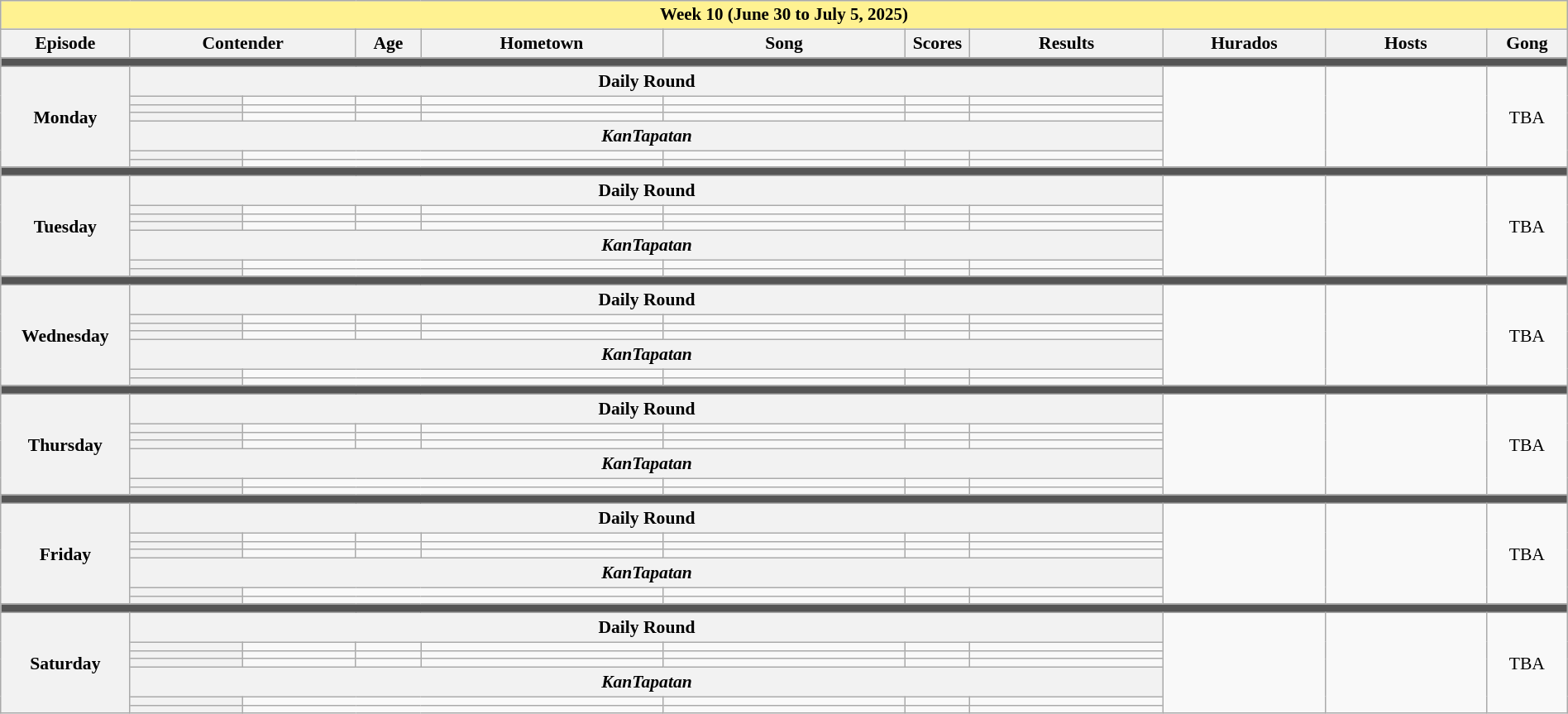<table class="wikitable mw-collapsible mw-collapsed" style="width:100%; text-align:center; font-size:90%;">
<tr>
<th colspan="11" style="background-color:#fff291;font-size:14px">Week 10 (June 30 to July 5, 2025)</th>
</tr>
<tr>
<th width="8%">Episode</th>
<th colspan="2" width="14%">Contender</th>
<th width="04%">Age</th>
<th width="15%">Hometown</th>
<th width="15%">Song</th>
<th width="04%">Scores</th>
<th width="12%">Results</th>
<th width="10%">Hurados</th>
<th width="10%">Hosts</th>
<th width="05%">Gong</th>
</tr>
<tr>
<td colspan="11" style="background:#555;"></td>
</tr>
<tr>
<th rowspan="7">Monday<br></th>
<th colspan="7">Daily Round</th>
<td rowspan="7"></td>
<td rowspan="7"></td>
<td rowspan="7">TBA</td>
</tr>
<tr>
<th></th>
<td></td>
<td></td>
<td></td>
<td></td>
<td></td>
<td></td>
</tr>
<tr>
<th></th>
<td></td>
<td></td>
<td></td>
<td></td>
<td></td>
<td></td>
</tr>
<tr>
<th></th>
<td></td>
<td></td>
<td></td>
<td></td>
<td></td>
<td></td>
</tr>
<tr>
<th colspan="7"><em>KanTapatan</em></th>
</tr>
<tr>
<th></th>
<td colspan="3"></td>
<td></td>
<td></td>
<td></td>
</tr>
<tr>
<th></th>
<td colspan="3"></td>
<td></td>
<td></td>
<td></td>
</tr>
<tr>
<td colspan="11" style="background:#555;"></td>
</tr>
<tr>
<th rowspan="7">Tuesday<br></th>
<th colspan="7">Daily Round</th>
<td rowspan="7"></td>
<td rowspan="7"></td>
<td rowspan="7">TBA</td>
</tr>
<tr>
<th></th>
<td></td>
<td></td>
<td></td>
<td></td>
<td></td>
<td></td>
</tr>
<tr>
<th></th>
<td></td>
<td></td>
<td></td>
<td></td>
<td></td>
<td></td>
</tr>
<tr>
<th></th>
<td></td>
<td></td>
<td></td>
<td></td>
<td></td>
<td></td>
</tr>
<tr>
<th colspan="7"><em>KanTapatan</em></th>
</tr>
<tr>
<th></th>
<td colspan="3"></td>
<td></td>
<td></td>
<td></td>
</tr>
<tr>
<th></th>
<td colspan="3"></td>
<td></td>
<td></td>
<td></td>
</tr>
<tr>
<td colspan="11" style="background:#555;"></td>
</tr>
<tr>
<th rowspan="7">Wednesday<br></th>
<th colspan="7">Daily Round</th>
<td rowspan="7"></td>
<td rowspan="7"></td>
<td rowspan="7">TBA</td>
</tr>
<tr>
<th></th>
<td></td>
<td></td>
<td></td>
<td></td>
<td></td>
<td></td>
</tr>
<tr>
<th></th>
<td></td>
<td></td>
<td></td>
<td></td>
<td></td>
<td></td>
</tr>
<tr>
<th></th>
<td></td>
<td></td>
<td></td>
<td></td>
<td></td>
<td></td>
</tr>
<tr>
<th colspan="7"><em>KanTapatan</em></th>
</tr>
<tr>
<th></th>
<td colspan="3"></td>
<td></td>
<td></td>
<td></td>
</tr>
<tr>
<th></th>
<td colspan="3"></td>
<td></td>
<td></td>
<td></td>
</tr>
<tr>
<td colspan="11" style="background:#555;"></td>
</tr>
<tr>
<th rowspan="7">Thursday<br></th>
<th colspan="7">Daily Round</th>
<td rowspan="7"></td>
<td rowspan="7"></td>
<td rowspan="7">TBA</td>
</tr>
<tr>
<th></th>
<td></td>
<td></td>
<td></td>
<td></td>
<td></td>
<td></td>
</tr>
<tr>
<th></th>
<td></td>
<td></td>
<td></td>
<td></td>
<td></td>
<td></td>
</tr>
<tr>
<th></th>
<td></td>
<td></td>
<td></td>
<td></td>
<td></td>
<td></td>
</tr>
<tr>
<th colspan="7"><em>KanTapatan</em></th>
</tr>
<tr>
<th></th>
<td colspan="3"></td>
<td></td>
<td></td>
<td></td>
</tr>
<tr>
<th></th>
<td colspan="3"></td>
<td></td>
<td></td>
<td></td>
</tr>
<tr>
<td colspan="11" style="background:#555;"></td>
</tr>
<tr>
<th rowspan="7">Friday<br></th>
<th colspan="7">Daily Round</th>
<td rowspan="7"></td>
<td rowspan="7"></td>
<td rowspan="7">TBA</td>
</tr>
<tr>
<th></th>
<td></td>
<td></td>
<td></td>
<td></td>
<td></td>
<td></td>
</tr>
<tr>
<th></th>
<td></td>
<td></td>
<td></td>
<td></td>
<td></td>
<td></td>
</tr>
<tr>
<th></th>
<td></td>
<td></td>
<td></td>
<td></td>
<td></td>
<td></td>
</tr>
<tr>
<th colspan="7"><em>KanTapatan</em></th>
</tr>
<tr>
<th></th>
<td colspan="3"></td>
<td></td>
<td></td>
<td></td>
</tr>
<tr>
<th></th>
<td colspan="3"></td>
<td></td>
<td></td>
<td></td>
</tr>
<tr>
<td colspan="11" style="background:#555;"></td>
</tr>
<tr>
<th rowspan="7">Saturday<br></th>
<th colspan="7">Daily Round</th>
<td rowspan="7"></td>
<td rowspan="7"></td>
<td rowspan="7">TBA</td>
</tr>
<tr>
<th></th>
<td></td>
<td></td>
<td></td>
<td></td>
<td></td>
<td></td>
</tr>
<tr>
<th></th>
<td></td>
<td></td>
<td></td>
<td></td>
<td></td>
<td></td>
</tr>
<tr>
<th></th>
<td></td>
<td></td>
<td></td>
<td></td>
<td></td>
<td></td>
</tr>
<tr>
<th colspan="7"><em>KanTapatan</em></th>
</tr>
<tr>
<th></th>
<td colspan="3"></td>
<td></td>
<td></td>
<td></td>
</tr>
<tr>
<th></th>
<td colspan="3"></td>
<td></td>
<td></td>
<td></td>
</tr>
</table>
